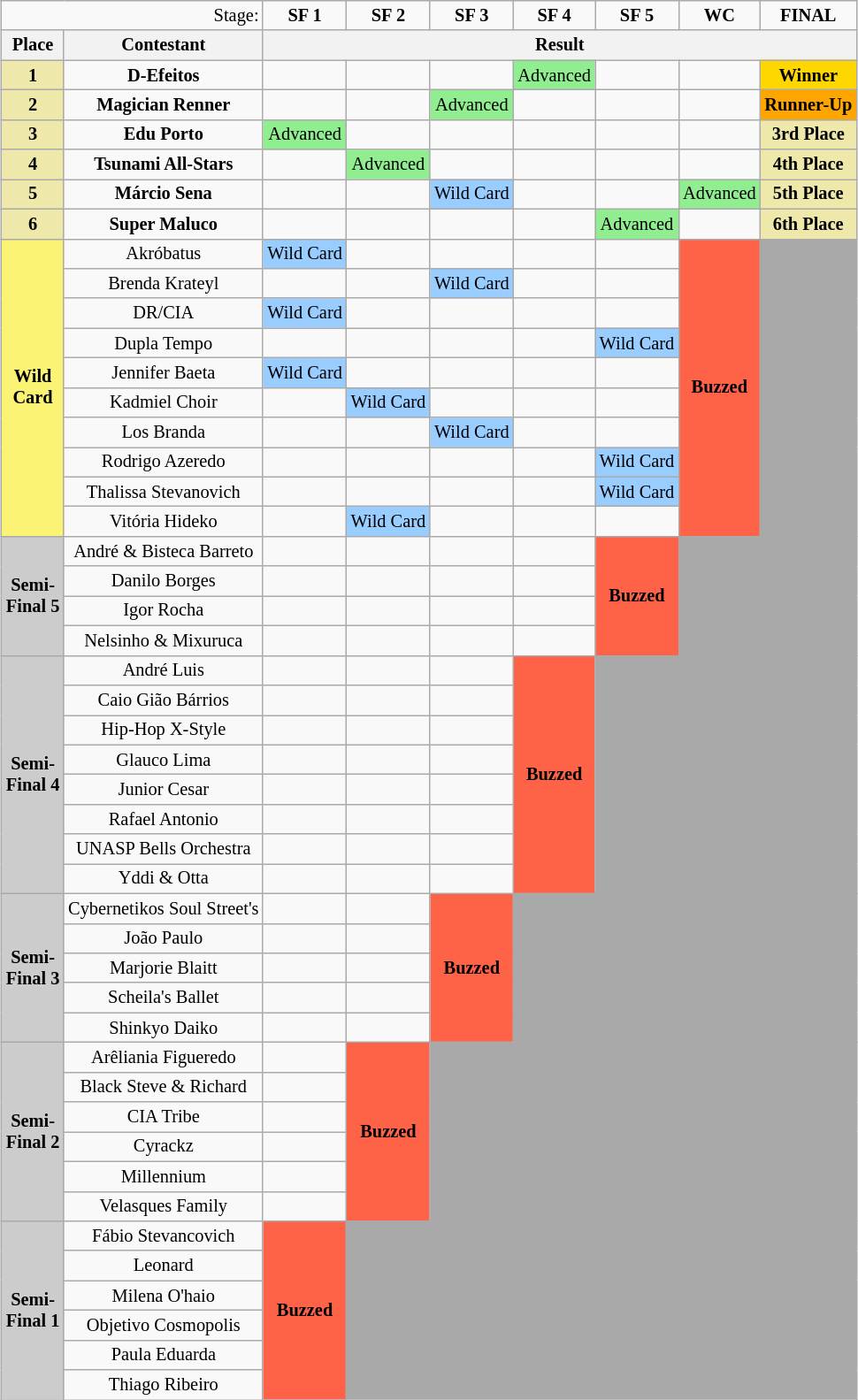<table class="wikitable" style="text-align:center; font-size:85%; margin:1em auto">
<tr>
<td align="right" colspan=2>Stage:</td>
<td><strong>SF 1</strong></td>
<td><strong>SF 2</strong></td>
<td><strong>SF 3</strong></td>
<td><strong>SF 4</strong></td>
<td><strong>SF 5</strong></td>
<td><strong>WC</strong></td>
<td><strong>FINAL</strong></td>
</tr>
<tr>
<th>Place</th>
<th>Contestant</th>
<th align="center" colspan=7>Result</th>
</tr>
<tr>
<td bgcolor="EEE8AA"><strong>1</strong></td>
<td><strong>D-Efeitos</strong></td>
<td></td>
<td></td>
<td></td>
<td bgcolor="90EE90">Advanced</td>
<td></td>
<td></td>
<td bgcolor="FFD700"><strong>Winner</strong></td>
</tr>
<tr>
<td bgcolor="EEE8AA"><strong>2</strong></td>
<td><strong>Magician Renner</strong></td>
<td></td>
<td></td>
<td bgcolor="90EE90">Advanced</td>
<td></td>
<td></td>
<td></td>
<td bgcolor="FFA500"><strong>Runner-Up</strong></td>
</tr>
<tr>
<td bgcolor="EEE8AA"><strong>3</strong></td>
<td><strong>Edu Porto</strong></td>
<td bgcolor="90EE90">Advanced</td>
<td></td>
<td></td>
<td></td>
<td></td>
<td></td>
<td bgcolor="EEE8AA"><strong>3rd Place</strong></td>
</tr>
<tr>
<td bgcolor="EEE8AA"><strong>4</strong></td>
<td><strong>Tsunami All-Stars</strong></td>
<td></td>
<td bgcolor="90EE90">Advanced</td>
<td></td>
<td></td>
<td></td>
<td></td>
<td bgcolor="EEE8AA"><strong>4th Place</strong></td>
</tr>
<tr>
<td bgcolor="EEE8AA"><strong>5</strong></td>
<td><strong>Márcio Sena</strong></td>
<td></td>
<td></td>
<td bgcolor="99CCFF">Wild Card</td>
<td></td>
<td></td>
<td bgcolor="90EE90">Advanced</td>
<td bgcolor="EEE8AA"><strong>5th Place</strong></td>
</tr>
<tr>
<td bgcolor="EEE8AA"><strong>6</strong></td>
<td><strong>Super Maluco</strong></td>
<td></td>
<td></td>
<td></td>
<td></td>
<td bgcolor="90EE90">Advanced</td>
<td></td>
<td bgcolor="EEE8AA"><strong>6th Place</strong></td>
</tr>
<tr>
<td bgcolor="FBF373" rowspan=10><strong>Wild<br>Card</strong></td>
<td>Akróbatus</td>
<td bgcolor="99CCFF">Wild Card</td>
<td></td>
<td></td>
<td></td>
<td></td>
<td bgcolor="FF6347" rowspan=10><strong>Buzzed</strong></td>
<td bgcolor="A9A9A9" rowspan=10></td>
</tr>
<tr>
<td>Brenda Krateyl</td>
<td></td>
<td></td>
<td bgcolor="99CCFF">Wild Card</td>
<td></td>
<td></td>
</tr>
<tr>
<td>DR/CIA</td>
<td bgcolor="99CCFF">Wild Card</td>
<td></td>
<td></td>
<td></td>
<td></td>
</tr>
<tr>
<td>Dupla Tempo</td>
<td></td>
<td></td>
<td></td>
<td></td>
<td bgcolor="99CCFF">Wild Card</td>
</tr>
<tr>
<td>Jennifer Baeta</td>
<td bgcolor="99CCFF">Wild Card</td>
<td></td>
<td></td>
<td></td>
<td></td>
</tr>
<tr>
<td>Kadmiel Choir</td>
<td></td>
<td bgcolor="99CCFF">Wild Card</td>
<td></td>
<td></td>
<td></td>
</tr>
<tr>
<td>Los Branda</td>
<td></td>
<td></td>
<td bgcolor="99CCFF">Wild Card</td>
<td></td>
<td></td>
</tr>
<tr>
<td>Rodrigo Azeredo</td>
<td></td>
<td></td>
<td></td>
<td></td>
<td bgcolor="99CCFF">Wild Card</td>
</tr>
<tr>
<td>Thalissa Stevanovich</td>
<td></td>
<td></td>
<td></td>
<td></td>
<td bgcolor="99CCFF">Wild Card</td>
</tr>
<tr>
<td>Vitória Hideko</td>
<td></td>
<td bgcolor="99CCFF">Wild Card</td>
<td></td>
<td></td>
<td></td>
</tr>
<tr>
<td bgcolor="CCCCCC" rowspan=4><strong>Semi-<br>Final 5</strong></td>
<td>André & Bisteca Barreto</td>
<td></td>
<td></td>
<td></td>
<td></td>
<td bgcolor="FF6347" rowspan=4><strong>Buzzed</strong></td>
<td bgcolor="A9A9A9" rowspan=4 colspan=2></td>
</tr>
<tr>
<td>Danilo Borges</td>
<td></td>
<td></td>
<td></td>
<td></td>
</tr>
<tr>
<td>Igor Rocha</td>
<td></td>
<td></td>
<td></td>
<td></td>
</tr>
<tr>
<td>Nelsinho & Mixuruca</td>
<td></td>
<td></td>
<td></td>
<td></td>
</tr>
<tr>
<td bgcolor="CCCCCC" rowspan=8><strong>Semi-<br>Final 4</strong></td>
<td>André Luis</td>
<td></td>
<td></td>
<td></td>
<td bgcolor="FF6347" rowspan=8><strong>Buzzed</strong></td>
<td bgcolor="A9A9A9" rowspan=8 colspan=3></td>
</tr>
<tr>
<td>Caio Gião Bárrios</td>
<td></td>
<td></td>
<td></td>
</tr>
<tr>
<td>Hip-Hop X-Style</td>
<td></td>
<td></td>
<td></td>
</tr>
<tr>
<td>Glauco Lima</td>
<td></td>
<td></td>
<td></td>
</tr>
<tr>
<td>Junior Cesar</td>
<td></td>
<td></td>
<td></td>
</tr>
<tr>
<td>Rafael Antonio</td>
<td></td>
<td></td>
<td></td>
</tr>
<tr>
<td>UNASP Bells Orchestra</td>
<td></td>
<td></td>
<td></td>
</tr>
<tr>
<td>Yddi & Otta</td>
<td></td>
<td></td>
<td></td>
</tr>
<tr>
<td bgcolor="CCCCCC" rowspan=5><strong>Semi-<br>Final 3</strong></td>
<td>Cybernetikos Soul Street's</td>
<td></td>
<td></td>
<td bgcolor="FF6347" rowspan=5><strong>Buzzed</strong></td>
<td bgcolor="A9A9A9" rowspan=5 colspan=4></td>
</tr>
<tr>
<td>João Paulo</td>
<td></td>
<td></td>
</tr>
<tr>
<td>Marjorie Blaitt</td>
<td></td>
<td></td>
</tr>
<tr>
<td>Scheila's Ballet</td>
<td></td>
<td></td>
</tr>
<tr>
<td>Shinkyo Daiko</td>
<td></td>
<td></td>
</tr>
<tr>
<td bgcolor="CCCCCC" rowspan=6><strong>Semi-<br>Final 2</strong></td>
<td>Arêliania Figueredo</td>
<td></td>
<td bgcolor="FF6347" rowspan=6><strong>Buzzed</strong></td>
<td bgcolor="A9A9A9" rowspan=6 colspan=5></td>
</tr>
<tr>
<td>Black Steve & Richard</td>
<td></td>
</tr>
<tr>
<td>CIA Tribe</td>
<td></td>
</tr>
<tr>
<td>Cyrackz</td>
<td></td>
</tr>
<tr>
<td>Millennium</td>
<td></td>
</tr>
<tr>
<td>Velasques Family</td>
<td></td>
</tr>
<tr>
<td bgcolor="CCCCCC" rowspan=6><strong>Semi-<br>Final 1</strong></td>
<td>Fábio Stevancovich</td>
<td bgcolor="FF6347" rowspan=6><strong>Buzzed</strong></td>
<td bgcolor="A9A9A9" rowspan=6 colspan=6></td>
</tr>
<tr>
<td>Leonard</td>
</tr>
<tr>
<td>Milena O'haio</td>
</tr>
<tr>
<td>Objetivo Cosmopolis</td>
</tr>
<tr>
<td>Paula Eduarda</td>
</tr>
<tr>
<td>Thiago Ribeiro</td>
</tr>
</table>
